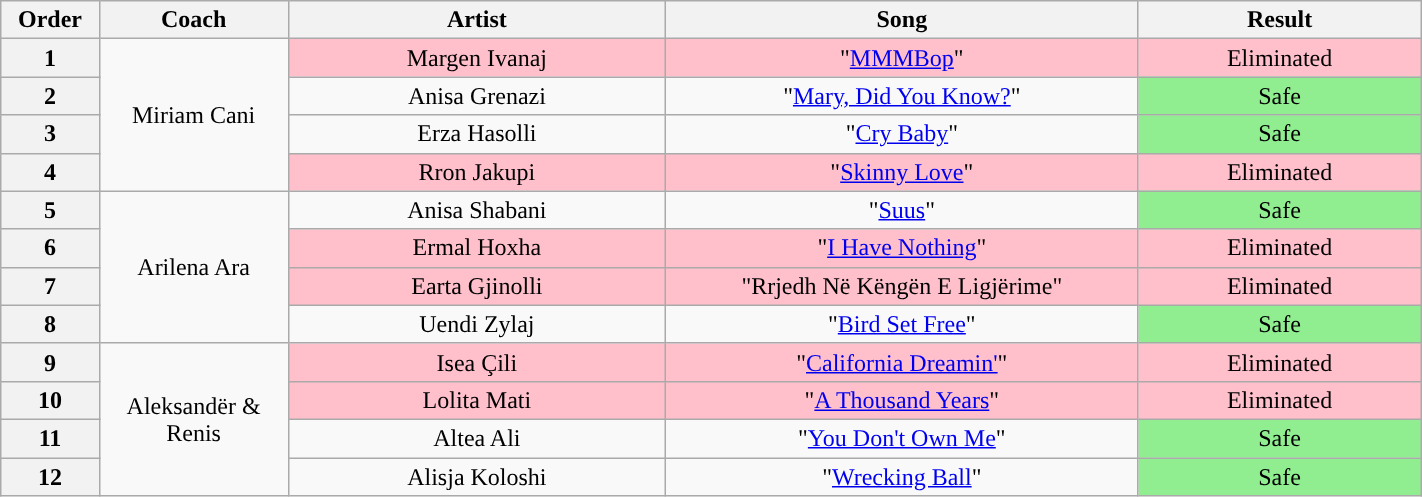<table class="wikitable" style="text-align:center; width:75%;">
<tr>
<th width="05%">Order</th>
<th width="10%">Coach</th>
<th width="20%">Artist</th>
<th width="25%">Song</th>
<th width="15%">Result</th>
</tr>
<tr>
<th>1</th>
<td rowspan="4">Miriam Cani</td>
<td style="background-color:pink;">Margen Ivanaj</td>
<td style="background-color:pink;">"<a href='#'>MMMBop</a>"</td>
<td style="background-color:pink;">Eliminated</td>
</tr>
<tr>
<th>2</th>
<td>Anisa Grenazi</td>
<td>"<a href='#'>Mary, Did You Know?</a>"</td>
<td style="background-color:lightgreen;">Safe</td>
</tr>
<tr>
<th>3</th>
<td>Erza Hasolli</td>
<td>"<a href='#'>Cry Baby</a>"</td>
<td style="background-color:lightgreen;">Safe</td>
</tr>
<tr>
<th>4</th>
<td style="background-color:pink;">Rron Jakupi</td>
<td style="background-color:pink;">"<a href='#'>Skinny Love</a>"</td>
<td style="background-color:pink;">Eliminated</td>
</tr>
<tr>
<th>5</th>
<td rowspan="4">Arilena Ara</td>
<td>Anisa Shabani</td>
<td>"<a href='#'>Suus</a>"</td>
<td style="background-color:lightgreen;">Safe</td>
</tr>
<tr>
<th>6</th>
<td style="background-color:pink;">Ermal Hoxha</td>
<td style="background-color:pink;">"<a href='#'>I Have Nothing</a>"</td>
<td style="background-color:pink;">Eliminated</td>
</tr>
<tr>
<th>7</th>
<td style="background-color:pink;">Earta Gjinolli</td>
<td style="background-color:pink;">"Rrjedh Në Këngën E Ligjërime"</td>
<td style="background-color:pink;">Eliminated</td>
</tr>
<tr>
<th>8</th>
<td>Uendi Zylaj</td>
<td>"<a href='#'>Bird Set Free</a>"</td>
<td style="background-color:lightgreen;">Safe</td>
</tr>
<tr>
<th>9</th>
<td rowspan="4">Aleksandër & Renis</td>
<td style="background-color:pink;">Isea Çili</td>
<td style="background-color:pink;">"<a href='#'>California Dreamin'</a>"</td>
<td style="background-color:pink;">Eliminated</td>
</tr>
<tr>
<th>10</th>
<td style="background-color:pink;">Lolita Mati</td>
<td style="background-color:pink;">"<a href='#'>A Thousand Years</a>"</td>
<td style="background-color:pink;">Eliminated</td>
</tr>
<tr>
<th>11</th>
<td>Altea Ali</td>
<td>"<a href='#'>You Don't Own Me</a>"</td>
<td style="background-color:lightgreen;">Safe</td>
</tr>
<tr>
<th>12</th>
<td>Alisja Koloshi</td>
<td>"<a href='#'>Wrecking Ball</a>"</td>
<td style="background-color:lightgreen;">Safe</td>
</tr>
</table>
